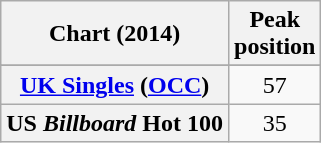<table class="wikitable sortable plainrowheaders" style="text-align:center">
<tr>
<th scope="col">Chart (2014)</th>
<th scope="col">Peak<br>position</th>
</tr>
<tr>
</tr>
<tr>
</tr>
<tr>
<th scope="row"><a href='#'>UK Singles</a> (<a href='#'>OCC</a>)</th>
<td>57</td>
</tr>
<tr>
<th scope="row">US <em>Billboard</em> Hot 100</th>
<td>35</td>
</tr>
</table>
